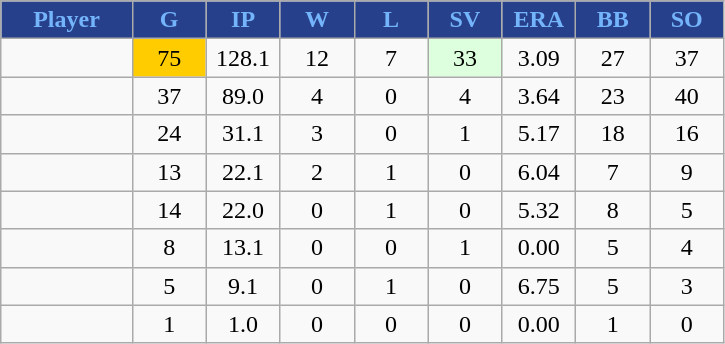<table class="wikitable sortable">
<tr>
<th style="background:#27408B;color:#74B4FA;" width="16%">Player</th>
<th style="background:#27408B;color:#74B4FA;" width="9%">G</th>
<th style="background:#27408B;color:#74B4FA;" width="9%">IP</th>
<th style="background:#27408B;color:#74B4FA;" width="9%">W</th>
<th style="background:#27408B;color:#74B4FA;" width="9%">L</th>
<th style="background:#27408B;color:#74B4FA;" width="9%">SV</th>
<th style="background:#27408B;color:#74B4FA;" width="9%">ERA</th>
<th style="background:#27408B;color:#74B4FA;" width="9%">BB</th>
<th style="background:#27408B;color:#74B4FA;" width="9%">SO</th>
</tr>
<tr align="center">
<td></td>
<td bgcolor="#FFCC00">75</td>
<td>128.1</td>
<td>12</td>
<td>7</td>
<td bgcolor="#DDFFDD">33</td>
<td>3.09</td>
<td>27</td>
<td>37</td>
</tr>
<tr align="center">
<td></td>
<td>37</td>
<td>89.0</td>
<td>4</td>
<td>0</td>
<td>4</td>
<td>3.64</td>
<td>23</td>
<td>40</td>
</tr>
<tr align="center">
<td></td>
<td>24</td>
<td>31.1</td>
<td>3</td>
<td>0</td>
<td>1</td>
<td>5.17</td>
<td>18</td>
<td>16</td>
</tr>
<tr align="center">
<td></td>
<td>13</td>
<td>22.1</td>
<td>2</td>
<td>1</td>
<td>0</td>
<td>6.04</td>
<td>7</td>
<td>9</td>
</tr>
<tr align="center">
<td></td>
<td>14</td>
<td>22.0</td>
<td>0</td>
<td>1</td>
<td>0</td>
<td>5.32</td>
<td>8</td>
<td>5</td>
</tr>
<tr align="center">
<td></td>
<td>8</td>
<td>13.1</td>
<td>0</td>
<td>0</td>
<td>1</td>
<td>0.00</td>
<td>5</td>
<td>4</td>
</tr>
<tr align="center">
<td></td>
<td>5</td>
<td>9.1</td>
<td>0</td>
<td>1</td>
<td>0</td>
<td>6.75</td>
<td>5</td>
<td>3</td>
</tr>
<tr align="center">
<td></td>
<td>1</td>
<td>1.0</td>
<td>0</td>
<td>0</td>
<td>0</td>
<td>0.00</td>
<td>1</td>
<td>0</td>
</tr>
</table>
